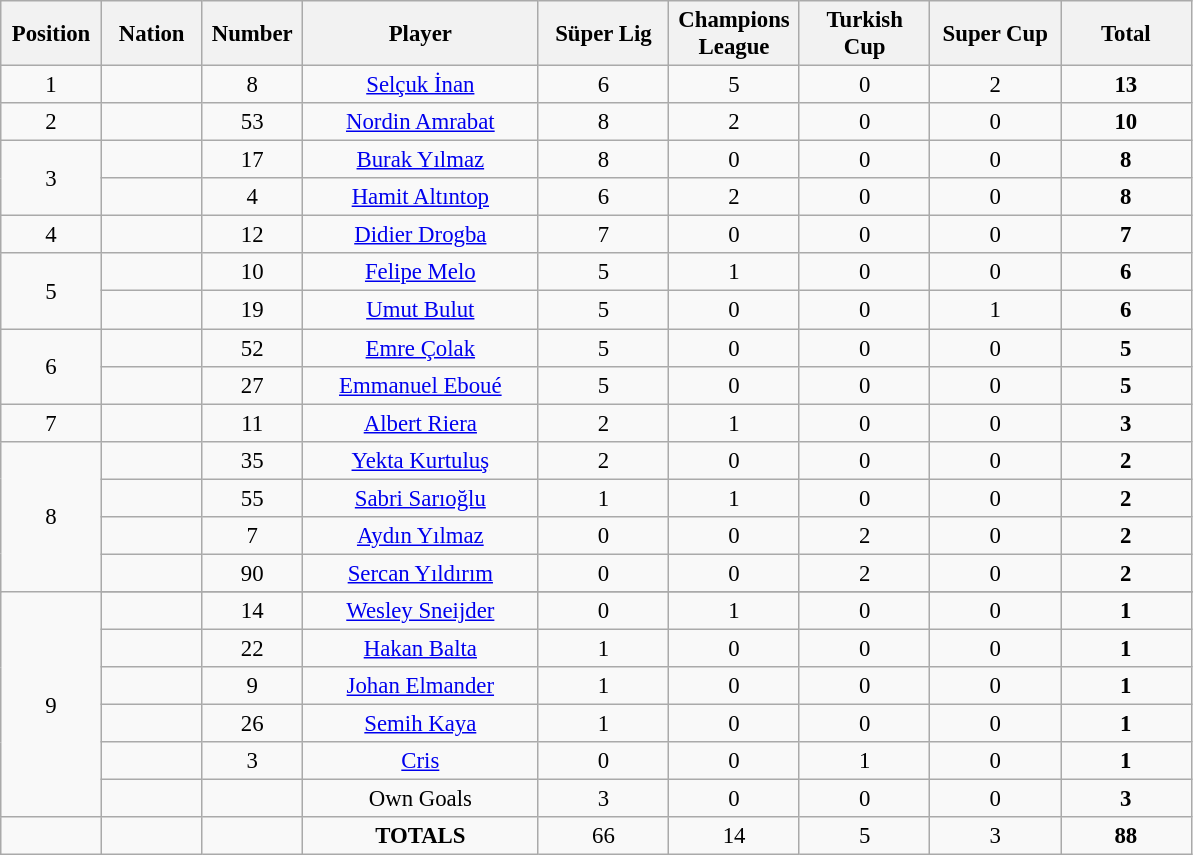<table class="wikitable" style="font-size: 95%; text-align: center;">
<tr>
<th width=60>Position</th>
<th width=60>Nation</th>
<th width=60>Number</th>
<th width=150>Player</th>
<th width=80>Süper Lig</th>
<th width=80>Champions League</th>
<th width=80>Turkish Cup</th>
<th width=80>Super Cup</th>
<th width=80>Total</th>
</tr>
<tr>
<td>1</td>
<td></td>
<td>8</td>
<td><a href='#'>Selçuk İnan</a></td>
<td>6</td>
<td>5</td>
<td>0</td>
<td>2</td>
<td><strong>13</strong></td>
</tr>
<tr>
<td>2</td>
<td></td>
<td>53</td>
<td><a href='#'>Nordin Amrabat</a></td>
<td>8</td>
<td>2</td>
<td>0</td>
<td>0</td>
<td><strong>10</strong></td>
</tr>
<tr>
<td rowspan=2>3</td>
<td></td>
<td>17</td>
<td><a href='#'>Burak Yılmaz</a></td>
<td>8</td>
<td>0</td>
<td>0</td>
<td>0</td>
<td><strong>8</strong></td>
</tr>
<tr>
<td></td>
<td>4</td>
<td><a href='#'>Hamit Altıntop</a></td>
<td>6</td>
<td>2</td>
<td>0</td>
<td>0</td>
<td><strong>8</strong></td>
</tr>
<tr>
<td>4</td>
<td></td>
<td>12</td>
<td><a href='#'>Didier Drogba</a></td>
<td>7</td>
<td>0</td>
<td>0</td>
<td>0</td>
<td><strong>7</strong></td>
</tr>
<tr>
<td rowspan=2>5</td>
<td></td>
<td>10</td>
<td><a href='#'>Felipe Melo</a></td>
<td>5</td>
<td>1</td>
<td>0</td>
<td>0</td>
<td><strong>6</strong></td>
</tr>
<tr>
<td></td>
<td>19</td>
<td><a href='#'>Umut Bulut</a></td>
<td>5</td>
<td>0</td>
<td>0</td>
<td>1</td>
<td><strong>6</strong></td>
</tr>
<tr>
<td rowspan=2>6</td>
<td></td>
<td>52</td>
<td><a href='#'>Emre Çolak</a></td>
<td>5</td>
<td>0</td>
<td>0</td>
<td>0</td>
<td><strong>5</strong></td>
</tr>
<tr>
<td></td>
<td>27</td>
<td><a href='#'>Emmanuel Eboué</a></td>
<td>5</td>
<td>0</td>
<td>0</td>
<td>0</td>
<td><strong>5</strong></td>
</tr>
<tr>
<td>7</td>
<td></td>
<td>11</td>
<td><a href='#'>Albert Riera</a></td>
<td>2</td>
<td>1</td>
<td>0</td>
<td>0</td>
<td><strong>3</strong></td>
</tr>
<tr>
<td rowspan=4>8</td>
<td></td>
<td>35</td>
<td><a href='#'>Yekta Kurtuluş</a></td>
<td>2</td>
<td>0</td>
<td>0</td>
<td>0</td>
<td><strong>2</strong></td>
</tr>
<tr>
<td></td>
<td>55</td>
<td><a href='#'>Sabri Sarıoğlu</a></td>
<td>1</td>
<td>1</td>
<td>0</td>
<td>0</td>
<td><strong>2</strong></td>
</tr>
<tr>
<td></td>
<td>7</td>
<td><a href='#'>Aydın Yılmaz</a></td>
<td>0</td>
<td>0</td>
<td>2</td>
<td>0</td>
<td><strong>2</strong></td>
</tr>
<tr>
<td></td>
<td>90</td>
<td><a href='#'>Sercan Yıldırım</a></td>
<td>0</td>
<td>0</td>
<td>2</td>
<td>0</td>
<td><strong>2</strong></td>
</tr>
<tr>
<td rowspan=7>9</td>
</tr>
<tr>
<td></td>
<td>14</td>
<td><a href='#'>Wesley Sneijder</a></td>
<td>0</td>
<td>1</td>
<td>0</td>
<td>0</td>
<td><strong>1</strong></td>
</tr>
<tr>
<td></td>
<td>22</td>
<td><a href='#'>Hakan Balta</a></td>
<td>1</td>
<td>0</td>
<td>0</td>
<td>0</td>
<td><strong>1</strong></td>
</tr>
<tr>
<td></td>
<td>9</td>
<td><a href='#'>Johan Elmander</a></td>
<td>1</td>
<td>0</td>
<td>0</td>
<td>0</td>
<td><strong>1</strong></td>
</tr>
<tr>
<td></td>
<td>26</td>
<td><a href='#'>Semih Kaya</a></td>
<td>1</td>
<td>0</td>
<td>0</td>
<td>0</td>
<td><strong>1</strong></td>
</tr>
<tr>
<td></td>
<td>3</td>
<td><a href='#'>Cris</a></td>
<td>0</td>
<td>0</td>
<td>1</td>
<td>0</td>
<td><strong>1</strong></td>
</tr>
<tr>
<td></td>
<td></td>
<td>Own Goals</td>
<td>3</td>
<td>0</td>
<td>0</td>
<td>0</td>
<td><strong>3</strong></td>
</tr>
<tr>
<td></td>
<td></td>
<td></td>
<td><strong>TOTALS</strong></td>
<td>66</td>
<td>14</td>
<td>5</td>
<td>3</td>
<td><strong>88</strong></td>
</tr>
</table>
